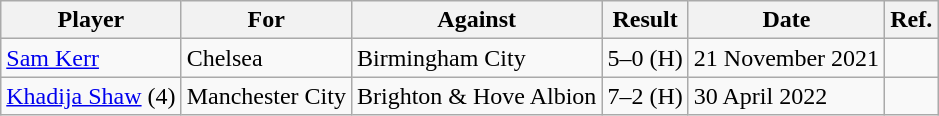<table class="wikitable">
<tr>
<th>Player</th>
<th>For</th>
<th>Against</th>
<th style="text-align:center">Result</th>
<th>Date</th>
<th>Ref.</th>
</tr>
<tr>
<td> <a href='#'>Sam Kerr</a></td>
<td>Chelsea</td>
<td>Birmingham City</td>
<td>5–0 (H)</td>
<td>21 November 2021</td>
<td></td>
</tr>
<tr>
<td> <a href='#'>Khadija Shaw</a> (4)</td>
<td>Manchester City</td>
<td>Brighton & Hove Albion</td>
<td>7–2 (H)</td>
<td>30 April 2022</td>
<td></td>
</tr>
</table>
